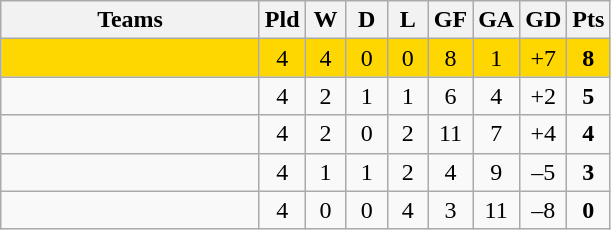<table class="wikitable" style="text-align: center;">
<tr>
<th width=165>Teams</th>
<th width=20>Pld</th>
<th width=20>W</th>
<th width=20>D</th>
<th width=20>L</th>
<th width=20>GF</th>
<th width=20>GA</th>
<th width=20>GD</th>
<th width=20>Pts</th>
</tr>
<tr align=center style="background:gold">
<td style="text-align:left;"></td>
<td>4</td>
<td>4</td>
<td>0</td>
<td>0</td>
<td>8</td>
<td>1</td>
<td>+7</td>
<td><strong>8</strong></td>
</tr>
<tr align=center>
<td style="text-align:left;"></td>
<td>4</td>
<td>2</td>
<td>1</td>
<td>1</td>
<td>6</td>
<td>4</td>
<td>+2</td>
<td><strong>5</strong></td>
</tr>
<tr align=center>
<td style="text-align:left;"></td>
<td>4</td>
<td>2</td>
<td>0</td>
<td>2</td>
<td>11</td>
<td>7</td>
<td>+4</td>
<td><strong>4</strong></td>
</tr>
<tr align=center>
<td style="text-align:left;"></td>
<td>4</td>
<td>1</td>
<td>1</td>
<td>2</td>
<td>4</td>
<td>9</td>
<td>–5</td>
<td><strong>3</strong></td>
</tr>
<tr align=center>
<td style="text-align:left;"></td>
<td>4</td>
<td>0</td>
<td>0</td>
<td>4</td>
<td>3</td>
<td>11</td>
<td>–8</td>
<td><strong>0</strong></td>
</tr>
</table>
